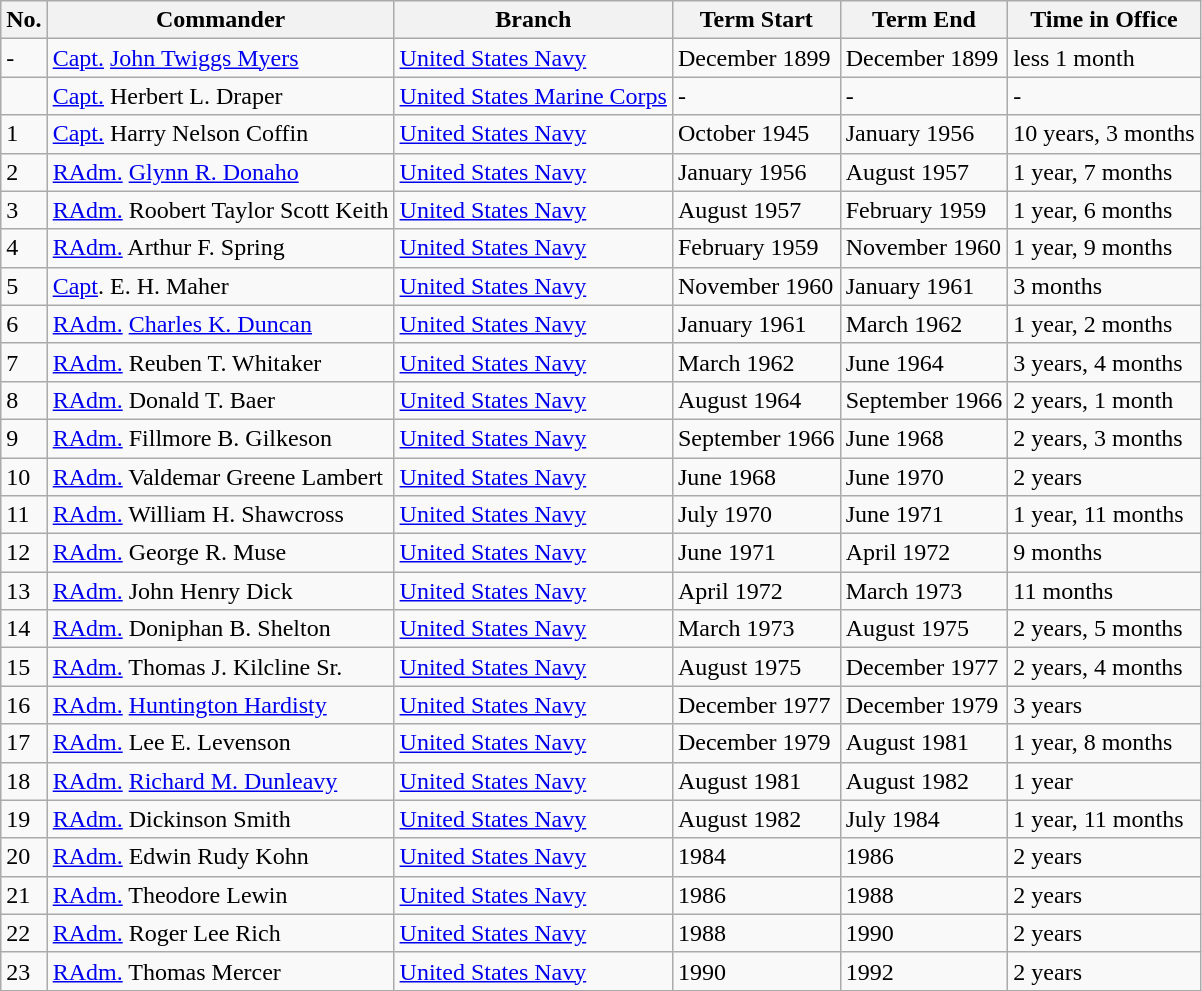<table class="wikitable">
<tr>
<th>No.</th>
<th>Commander</th>
<th>Branch</th>
<th>Term Start</th>
<th>Term End</th>
<th>Time in Office</th>
</tr>
<tr>
<td>-</td>
<td><a href='#'>Capt.</a> <a href='#'>John Twiggs Myers</a></td>
<td><a href='#'>United States Navy</a></td>
<td>December 1899</td>
<td>December 1899</td>
<td>less 1 month</td>
</tr>
<tr>
<td></td>
<td><a href='#'>Capt.</a> Herbert L. Draper </td>
<td><a href='#'>United States Marine Corps</a></td>
<td>-</td>
<td>-</td>
<td>-</td>
</tr>
<tr>
<td>1</td>
<td><a href='#'>Capt.</a> Harry Nelson Coffin </td>
<td><a href='#'>United States Navy</a></td>
<td>October 1945</td>
<td>January 1956</td>
<td>10 years, 3 months</td>
</tr>
<tr>
<td>2</td>
<td><a href='#'>RAdm.</a> <a href='#'>Glynn R. Donaho</a></td>
<td><a href='#'>United States Navy</a></td>
<td>January 1956</td>
<td>August 1957</td>
<td>1 year, 7 months</td>
</tr>
<tr>
<td>3</td>
<td><a href='#'>RAdm.</a> Roobert Taylor Scott Keith</td>
<td><a href='#'>United States Navy</a></td>
<td>August 1957</td>
<td>February 1959</td>
<td>1 year, 6 months</td>
</tr>
<tr>
<td>4</td>
<td><a href='#'>RAdm.</a> Arthur F. Spring</td>
<td><a href='#'>United States Navy</a></td>
<td>February 1959</td>
<td>November 1960</td>
<td>1 year, 9 months</td>
</tr>
<tr>
<td>5</td>
<td><a href='#'>Capt</a>. E. H. Maher</td>
<td><a href='#'>United States Navy</a></td>
<td>November 1960</td>
<td>January 1961</td>
<td>3 months</td>
</tr>
<tr>
<td>6</td>
<td><a href='#'>RAdm.</a> <a href='#'>Charles K. Duncan</a></td>
<td><a href='#'>United States Navy</a></td>
<td>January 1961</td>
<td>March 1962</td>
<td>1 year, 2 months</td>
</tr>
<tr>
<td>7</td>
<td><a href='#'>RAdm.</a> Reuben T. Whitaker</td>
<td><a href='#'>United States Navy</a></td>
<td>March 1962</td>
<td>June 1964</td>
<td>3 years, 4 months</td>
</tr>
<tr>
<td>8</td>
<td><a href='#'>RAdm.</a> Donald T. Baer</td>
<td><a href='#'>United States Navy</a></td>
<td>August 1964</td>
<td>September 1966</td>
<td>2 years, 1 month</td>
</tr>
<tr>
<td>9</td>
<td><a href='#'>RAdm.</a> Fillmore B. Gilkeson</td>
<td><a href='#'>United States Navy</a></td>
<td>September 1966</td>
<td>June 1968</td>
<td>2 years, 3 months</td>
</tr>
<tr>
<td>10</td>
<td><a href='#'>RAdm.</a> Valdemar Greene Lambert</td>
<td><a href='#'>United States Navy</a></td>
<td>June 1968</td>
<td>June 1970</td>
<td>2 years</td>
</tr>
<tr>
<td>11</td>
<td><a href='#'>RAdm.</a> William H. Shawcross</td>
<td><a href='#'>United States Navy</a></td>
<td>July 1970</td>
<td>June 1971</td>
<td>1 year, 11 months</td>
</tr>
<tr>
<td>12</td>
<td><a href='#'>RAdm.</a> George R. Muse</td>
<td><a href='#'>United States Navy</a></td>
<td>June 1971</td>
<td>April 1972</td>
<td>9 months</td>
</tr>
<tr>
<td>13</td>
<td><a href='#'>RAdm.</a> John Henry Dick</td>
<td><a href='#'>United States Navy</a></td>
<td>April 1972</td>
<td>March 1973</td>
<td>11 months</td>
</tr>
<tr>
<td>14</td>
<td><a href='#'>RAdm.</a> Doniphan B. Shelton</td>
<td><a href='#'>United States Navy</a></td>
<td>March 1973</td>
<td>August 1975</td>
<td>2 years, 5 months</td>
</tr>
<tr>
<td>15</td>
<td><a href='#'>RAdm.</a> Thomas J. Kilcline Sr.</td>
<td><a href='#'>United States Navy</a></td>
<td>August 1975</td>
<td>December 1977</td>
<td>2 years, 4 months</td>
</tr>
<tr>
<td>16</td>
<td><a href='#'>RAdm.</a> <a href='#'>Huntington Hardisty</a></td>
<td><a href='#'>United States Navy</a></td>
<td>December 1977</td>
<td>December 1979</td>
<td>3 years</td>
</tr>
<tr>
<td>17</td>
<td><a href='#'>RAdm.</a> Lee E. Levenson</td>
<td><a href='#'>United States Navy</a></td>
<td>December 1979</td>
<td>August 1981</td>
<td>1 year, 8 months</td>
</tr>
<tr>
<td>18</td>
<td><a href='#'>RAdm.</a> <a href='#'>Richard M. Dunleavy</a></td>
<td><a href='#'>United States Navy</a></td>
<td>August 1981</td>
<td>August 1982</td>
<td>1 year</td>
</tr>
<tr>
<td>19</td>
<td><a href='#'>RAdm.</a> Dickinson Smith</td>
<td><a href='#'>United States Navy</a></td>
<td>August 1982</td>
<td>July 1984</td>
<td>1 year, 11 months</td>
</tr>
<tr>
<td>20</td>
<td><a href='#'>RAdm.</a> Edwin Rudy Kohn</td>
<td><a href='#'>United States Navy</a></td>
<td>1984</td>
<td>1986</td>
<td>2 years</td>
</tr>
<tr>
<td>21</td>
<td><a href='#'>RAdm.</a> Theodore Lewin</td>
<td><a href='#'>United States Navy</a></td>
<td>1986</td>
<td>1988</td>
<td>2 years</td>
</tr>
<tr>
<td>22</td>
<td><a href='#'>RAdm.</a> Roger Lee Rich</td>
<td><a href='#'>United States Navy</a></td>
<td>1988</td>
<td>1990</td>
<td>2 years</td>
</tr>
<tr>
<td>23</td>
<td><a href='#'>RAdm.</a> Thomas Mercer</td>
<td><a href='#'>United States Navy</a></td>
<td>1990</td>
<td>1992</td>
<td>2 years</td>
</tr>
</table>
